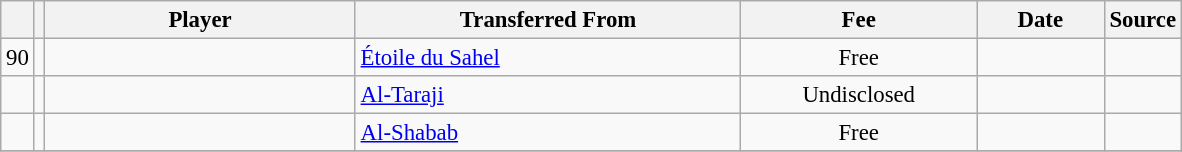<table class="wikitable plainrowheaders sortable" style="font-size:95%">
<tr>
<th></th>
<th></th>
<th scope=col style="width:200px;"><strong>Player</strong></th>
<th scope=col style="width:250px;"><strong>Transferred From</strong></th>
<th scope=col style="width:150px;"><strong>Fee</strong></th>
<th scope=col style="width:78px;"><strong>Date</strong></th>
<th><strong>Source</strong></th>
</tr>
<tr>
<td align=center>90</td>
<td align=center></td>
<td></td>
<td> <a href='#'>Étoile du Sahel</a></td>
<td align=center>Free</td>
<td align=center></td>
<td align=center></td>
</tr>
<tr>
<td align=center></td>
<td align=center></td>
<td></td>
<td> <a href='#'>Al-Taraji</a></td>
<td align=center>Undisclosed</td>
<td align=center></td>
<td align=center></td>
</tr>
<tr>
<td align=center></td>
<td align=center></td>
<td></td>
<td> <a href='#'>Al-Shabab</a></td>
<td align=center>Free</td>
<td align=center></td>
<td align=center></td>
</tr>
<tr>
</tr>
</table>
